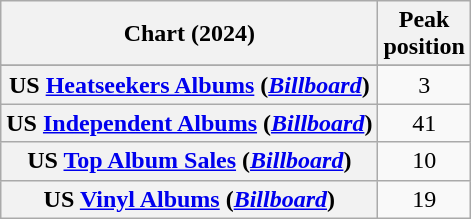<table class="wikitable sortable plainrowheaders" style="text-align:center">
<tr>
<th scope="col">Chart (2024)</th>
<th scope="col">Peak<br>position</th>
</tr>
<tr>
</tr>
<tr>
<th scope="row">US <a href='#'>Heatseekers Albums</a> (<em><a href='#'>Billboard</a></em>)</th>
<td>3</td>
</tr>
<tr>
<th scope="row">US <a href='#'>Independent Albums</a> (<em><a href='#'>Billboard</a></em>)</th>
<td>41</td>
</tr>
<tr>
<th scope="row">US <a href='#'>Top Album Sales</a> (<em><a href='#'>Billboard</a></em>)</th>
<td>10</td>
</tr>
<tr>
<th scope="row">US <a href='#'>Vinyl Albums</a> (<em><a href='#'>Billboard</a></em>)</th>
<td>19</td>
</tr>
</table>
